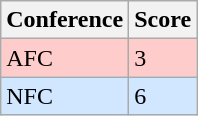<table class="wikitable">
<tr>
<th>Conference</th>
<th>Score</th>
</tr>
<tr>
<td style="background:#FFCCCC">AFC</td>
<td style="background:#FFCCCC">3</td>
</tr>
<tr>
<td style="background:#D0E7FF">NFC</td>
<td style="background:#D0E7FF">6</td>
</tr>
</table>
